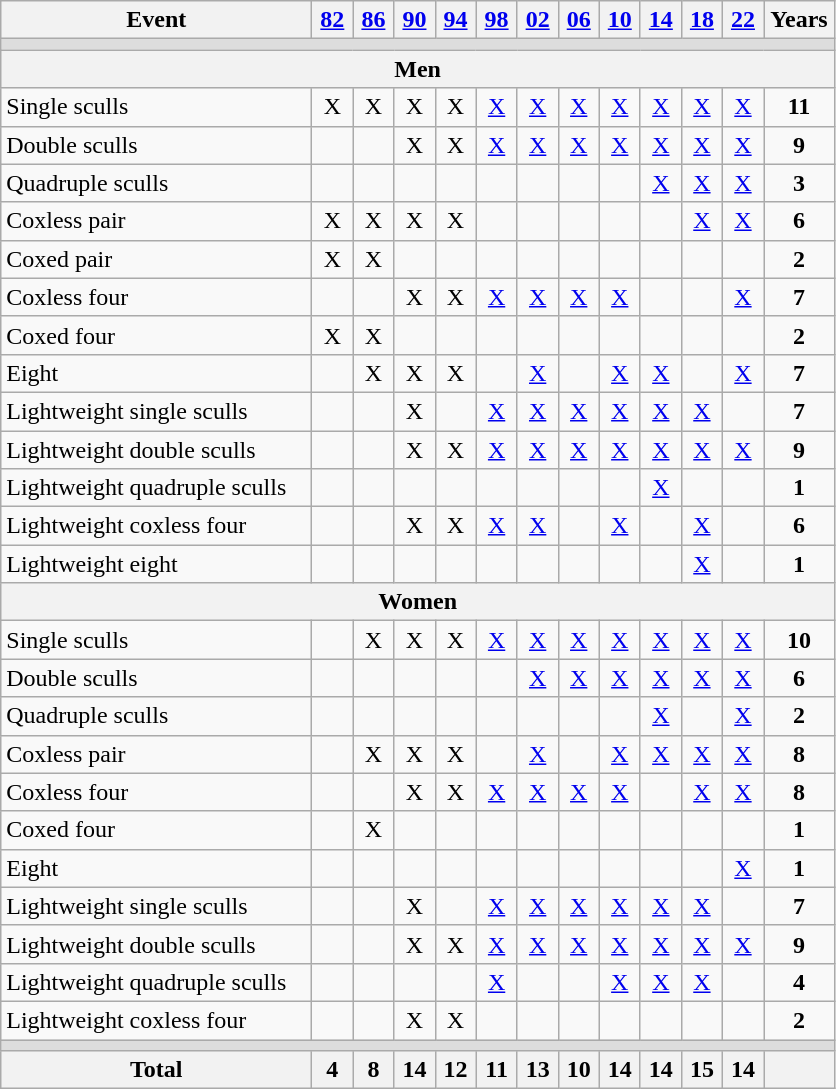<table class=wikitable style="text-align:center">
<tr>
<th width="200">Event</th>
<th width=20><a href='#'>82</a></th>
<th width=20><a href='#'>86</a></th>
<th width=20><a href='#'>90</a></th>
<th width=20><a href='#'>94</a></th>
<th width=20><a href='#'>98</a></th>
<th width=20><a href='#'>02</a></th>
<th width=20><a href='#'>06</a></th>
<th width=20><a href='#'>10</a></th>
<th width=20><a href='#'>14</a></th>
<th width=20><a href='#'>18</a></th>
<th width=20><a href='#'>22</a></th>
<th width=40>Years</th>
</tr>
<tr bgcolor=#DDDDDD>
<td colspan=13></td>
</tr>
<tr>
<th colspan=13>Men</th>
</tr>
<tr>
<td align=left>Single sculls</td>
<td>X</td>
<td>X</td>
<td>X</td>
<td>X</td>
<td><a href='#'>X</a></td>
<td><a href='#'>X</a></td>
<td><a href='#'>X</a></td>
<td><a href='#'>X</a></td>
<td><a href='#'>X</a></td>
<td><a href='#'>X</a></td>
<td><a href='#'>X</a></td>
<td><strong>11</strong></td>
</tr>
<tr>
<td align=left>Double sculls</td>
<td></td>
<td></td>
<td>X</td>
<td>X</td>
<td><a href='#'>X</a></td>
<td><a href='#'>X</a></td>
<td><a href='#'>X</a></td>
<td><a href='#'>X</a></td>
<td><a href='#'>X</a></td>
<td><a href='#'>X</a></td>
<td><a href='#'>X</a></td>
<td><strong>9</strong></td>
</tr>
<tr>
<td align=left>Quadruple sculls</td>
<td></td>
<td></td>
<td></td>
<td></td>
<td></td>
<td></td>
<td></td>
<td></td>
<td><a href='#'>X</a></td>
<td><a href='#'>X</a></td>
<td><a href='#'>X</a></td>
<td><strong>3</strong></td>
</tr>
<tr>
<td align=left>Coxless pair</td>
<td>X</td>
<td>X</td>
<td>X</td>
<td>X</td>
<td></td>
<td></td>
<td></td>
<td></td>
<td></td>
<td><a href='#'>X</a></td>
<td><a href='#'>X</a></td>
<td><strong>6</strong></td>
</tr>
<tr>
<td align=left>Coxed pair</td>
<td>X</td>
<td>X</td>
<td></td>
<td></td>
<td></td>
<td></td>
<td></td>
<td></td>
<td></td>
<td></td>
<td></td>
<td><strong>2</strong></td>
</tr>
<tr>
<td align=left>Coxless four</td>
<td></td>
<td></td>
<td>X</td>
<td>X</td>
<td><a href='#'>X</a></td>
<td><a href='#'>X</a></td>
<td><a href='#'>X</a></td>
<td><a href='#'>X</a></td>
<td></td>
<td></td>
<td><a href='#'>X</a></td>
<td><strong>7</strong></td>
</tr>
<tr>
<td align=left>Coxed four</td>
<td>X</td>
<td>X</td>
<td></td>
<td></td>
<td></td>
<td></td>
<td></td>
<td></td>
<td></td>
<td></td>
<td></td>
<td><strong>2</strong></td>
</tr>
<tr>
<td align=left>Eight</td>
<td></td>
<td>X</td>
<td>X</td>
<td>X</td>
<td></td>
<td><a href='#'>X</a></td>
<td></td>
<td><a href='#'>X</a></td>
<td><a href='#'>X</a></td>
<td></td>
<td><a href='#'>X</a></td>
<td><strong>7</strong></td>
</tr>
<tr>
<td align=left>Lightweight single sculls</td>
<td></td>
<td></td>
<td>X</td>
<td></td>
<td><a href='#'>X</a></td>
<td><a href='#'>X</a></td>
<td><a href='#'>X</a></td>
<td><a href='#'>X</a></td>
<td><a href='#'>X</a></td>
<td><a href='#'>X</a></td>
<td></td>
<td><strong>7</strong></td>
</tr>
<tr>
<td align=left>Lightweight double sculls</td>
<td></td>
<td></td>
<td>X</td>
<td>X</td>
<td><a href='#'>X</a></td>
<td><a href='#'>X</a></td>
<td><a href='#'>X</a></td>
<td><a href='#'>X</a></td>
<td><a href='#'>X</a></td>
<td><a href='#'>X</a></td>
<td><a href='#'>X</a></td>
<td><strong>9</strong></td>
</tr>
<tr>
<td align=left>Lightweight quadruple sculls</td>
<td></td>
<td></td>
<td></td>
<td></td>
<td></td>
<td></td>
<td></td>
<td></td>
<td><a href='#'>X</a></td>
<td></td>
<td></td>
<td><strong>1</strong></td>
</tr>
<tr>
<td align=left>Lightweight coxless four</td>
<td></td>
<td></td>
<td>X</td>
<td>X</td>
<td><a href='#'>X</a></td>
<td><a href='#'>X</a></td>
<td></td>
<td><a href='#'>X</a></td>
<td></td>
<td><a href='#'>X</a></td>
<td></td>
<td><strong>6</strong></td>
</tr>
<tr>
<td align=left>Lightweight eight</td>
<td></td>
<td></td>
<td></td>
<td></td>
<td></td>
<td></td>
<td></td>
<td></td>
<td></td>
<td><a href='#'>X</a></td>
<td></td>
<td><strong>1</strong></td>
</tr>
<tr>
<th colspan=13>Women</th>
</tr>
<tr>
<td align=left>Single sculls</td>
<td></td>
<td>X</td>
<td>X</td>
<td>X</td>
<td><a href='#'>X</a></td>
<td><a href='#'>X</a></td>
<td><a href='#'>X</a></td>
<td><a href='#'>X</a></td>
<td><a href='#'>X</a></td>
<td><a href='#'>X</a></td>
<td><a href='#'>X</a></td>
<td><strong>10</strong></td>
</tr>
<tr>
<td align=left>Double sculls</td>
<td></td>
<td></td>
<td></td>
<td></td>
<td></td>
<td><a href='#'>X</a></td>
<td><a href='#'>X</a></td>
<td><a href='#'>X</a></td>
<td><a href='#'>X</a></td>
<td><a href='#'>X</a></td>
<td><a href='#'>X</a></td>
<td><strong>6</strong></td>
</tr>
<tr>
<td align=left>Quadruple sculls</td>
<td></td>
<td></td>
<td></td>
<td></td>
<td></td>
<td></td>
<td></td>
<td></td>
<td><a href='#'>X</a></td>
<td></td>
<td><a href='#'>X</a></td>
<td><strong>2</strong></td>
</tr>
<tr>
<td align=left>Coxless pair</td>
<td></td>
<td>X</td>
<td>X</td>
<td>X</td>
<td></td>
<td><a href='#'>X</a></td>
<td></td>
<td><a href='#'>X</a></td>
<td><a href='#'>X</a></td>
<td><a href='#'>X</a></td>
<td><a href='#'>X</a></td>
<td><strong>8</strong></td>
</tr>
<tr>
<td align=left>Coxless four</td>
<td></td>
<td></td>
<td>X</td>
<td>X</td>
<td><a href='#'>X</a></td>
<td><a href='#'>X</a></td>
<td><a href='#'>X</a></td>
<td><a href='#'>X</a></td>
<td></td>
<td><a href='#'>X</a></td>
<td><a href='#'>X</a></td>
<td><strong>8</strong></td>
</tr>
<tr>
<td align=left>Coxed four</td>
<td></td>
<td>X</td>
<td></td>
<td></td>
<td></td>
<td></td>
<td></td>
<td></td>
<td></td>
<td></td>
<td></td>
<td><strong>1</strong></td>
</tr>
<tr>
<td align=left>Eight</td>
<td></td>
<td></td>
<td></td>
<td></td>
<td></td>
<td></td>
<td></td>
<td></td>
<td></td>
<td></td>
<td><a href='#'>X</a></td>
<td><strong>1</strong></td>
</tr>
<tr>
<td align=left>Lightweight single sculls</td>
<td></td>
<td></td>
<td>X</td>
<td></td>
<td><a href='#'>X</a></td>
<td><a href='#'>X</a></td>
<td><a href='#'>X</a></td>
<td><a href='#'>X</a></td>
<td><a href='#'>X</a></td>
<td><a href='#'>X</a></td>
<td></td>
<td><strong>7</strong></td>
</tr>
<tr>
<td align=left>Lightweight double sculls</td>
<td></td>
<td></td>
<td>X</td>
<td>X</td>
<td><a href='#'>X</a></td>
<td><a href='#'>X</a></td>
<td><a href='#'>X</a></td>
<td><a href='#'>X</a></td>
<td><a href='#'>X</a></td>
<td><a href='#'>X</a></td>
<td><a href='#'>X</a></td>
<td><strong>9</strong></td>
</tr>
<tr>
<td align=left>Lightweight quadruple sculls</td>
<td></td>
<td></td>
<td></td>
<td></td>
<td><a href='#'>X</a></td>
<td></td>
<td></td>
<td><a href='#'>X</a></td>
<td><a href='#'>X</a></td>
<td><a href='#'>X</a></td>
<td></td>
<td><strong>4</strong></td>
</tr>
<tr>
<td align=left>Lightweight coxless four</td>
<td></td>
<td></td>
<td>X</td>
<td>X</td>
<td></td>
<td></td>
<td></td>
<td></td>
<td></td>
<td></td>
<td></td>
<td><strong>2</strong></td>
</tr>
<tr bgcolor=#DDDDDD>
<td colspan=13></td>
</tr>
<tr>
<th>Total</th>
<th>4</th>
<th>8</th>
<th>14</th>
<th>12</th>
<th>11</th>
<th>13</th>
<th>10</th>
<th>14</th>
<th>14</th>
<th>15</th>
<th>14</th>
<th></th>
</tr>
</table>
